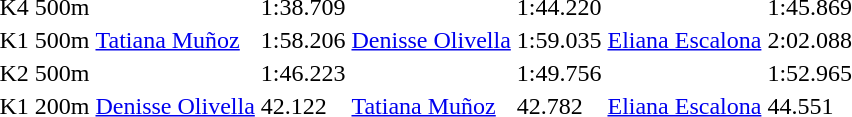<table>
<tr>
<td>K4 500m</td>
<td></td>
<td>1:38.709</td>
<td></td>
<td>1:44.220</td>
<td></td>
<td>1:45.869</td>
</tr>
<tr>
<td>K1 500m</td>
<td><a href='#'>Tatiana Muñoz</a><br></td>
<td>1:58.206</td>
<td><a href='#'>Denisse Olivella</a><br></td>
<td>1:59.035</td>
<td><a href='#'>Eliana Escalona</a><br></td>
<td>2:02.088</td>
</tr>
<tr>
<td>K2 500m</td>
<td></td>
<td>1:46.223</td>
<td></td>
<td>1:49.756</td>
<td></td>
<td>1:52.965</td>
</tr>
<tr>
<td>K1 200m</td>
<td><a href='#'>Denisse Olivella</a><br></td>
<td>42.122</td>
<td><a href='#'>Tatiana Muñoz</a><br></td>
<td>42.782</td>
<td><a href='#'>Eliana Escalona</a><br></td>
<td>44.551</td>
</tr>
<tr>
</tr>
</table>
